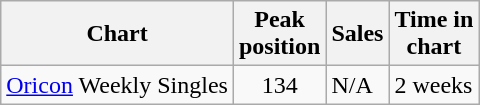<table class="wikitable">
<tr>
<th>Chart</th>
<th>Peak<br>position</th>
<th>Sales</th>
<th>Time in<br>chart</th>
</tr>
<tr>
<td><a href='#'>Oricon</a> Weekly Singles</td>
<td style="text-align:center;">134</td>
<td>N/A</td>
<td>2 weeks</td>
</tr>
</table>
